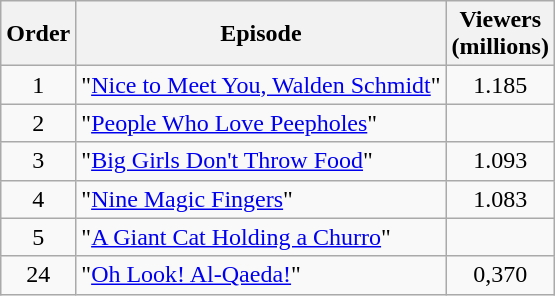<table class="wikitable plainrowheaders sortable" style="text-align:center;">
<tr>
<th scope="col">Order</th>
<th scope="col">Episode</th>
<th scope="col">Viewers<br>(millions)</th>
</tr>
<tr>
<td>1</td>
<td scope="row" style="text-align:left;">"<a href='#'>Nice to Meet You, Walden Schmidt</a>"</td>
<td>1.185</td>
</tr>
<tr>
<td>2</td>
<td scope="row" style="text-align:left;">"<a href='#'>People Who Love Peepholes</a>"</td>
<td></td>
</tr>
<tr>
<td>3</td>
<td scope="row" style="text-align:left;">"<a href='#'>Big Girls Don't Throw Food</a>"</td>
<td>1.093</td>
</tr>
<tr>
<td>4</td>
<td scope="row" style="text-align:left;">"<a href='#'>Nine Magic Fingers</a>"</td>
<td>1.083</td>
</tr>
<tr>
<td>5</td>
<td scope="row" style="text-align:left;">"<a href='#'>A Giant Cat Holding a Churro</a>"</td>
<td></td>
</tr>
<tr>
<td>24</td>
<td scope="row" style="text-align:left;">"<a href='#'>Oh Look! Al-Qaeda!</a>"</td>
<td>0,370</td>
</tr>
</table>
